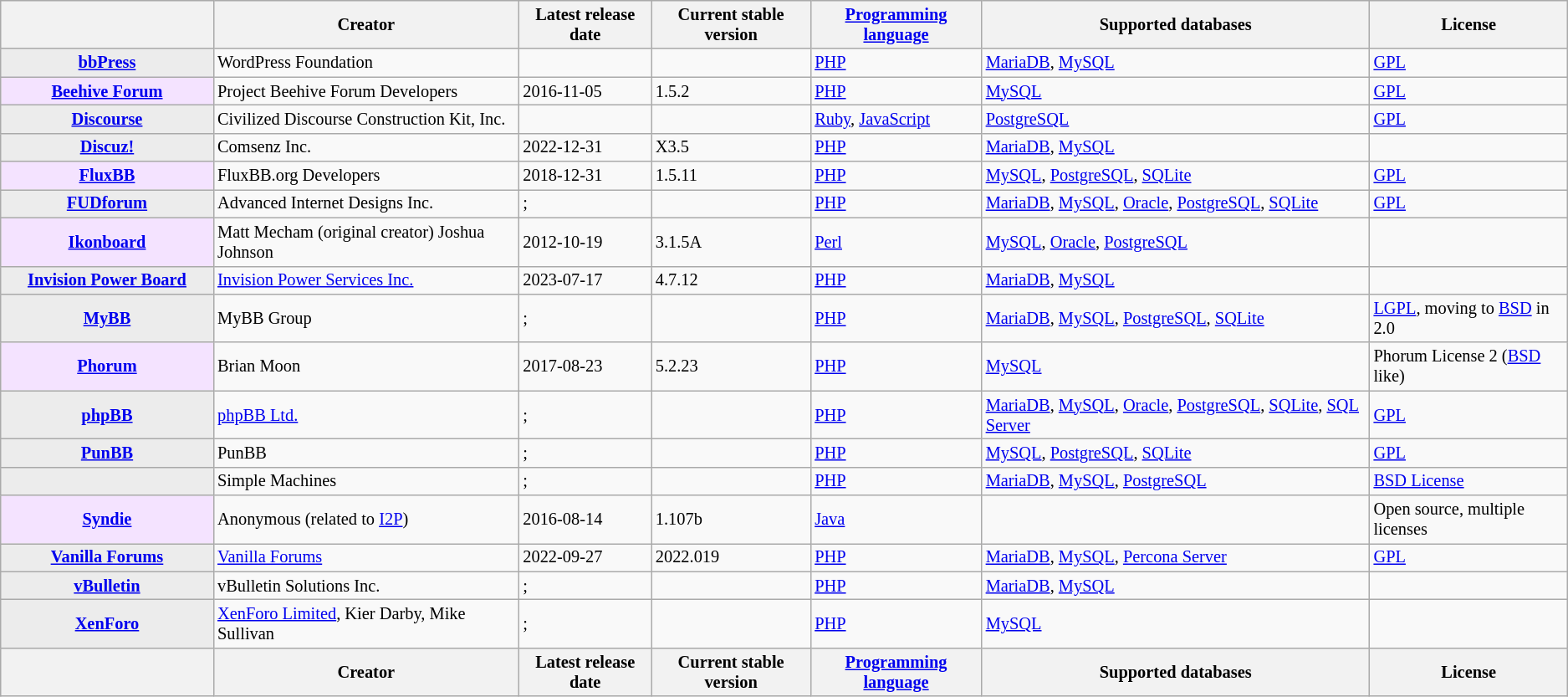<table class="wikitable sortable" style="font-size: 85%;">
<tr style="background: #ececec">
<th style="width:12em"></th>
<th>Creator</th>
<th>Latest release date</th>
<th>Current stable version</th>
<th><a href='#'>Programming language</a></th>
<th>Supported databases</th>
<th>License</th>
</tr>
<tr>
<th style="background: #ececec;"><a href='#'>bbPress</a></th>
<td>WordPress Foundation</td>
<td></td>
<td></td>
<td><a href='#'>PHP</a></td>
<td><a href='#'>MariaDB</a>, <a href='#'>MySQL</a></td>
<td><a href='#'>GPL</a></td>
</tr>
<tr>
<th style="background: #F4E3FF ;"><a href='#'>Beehive Forum</a></th>
<td>Project Beehive Forum Developers</td>
<td>2016-11-05</td>
<td>1.5.2</td>
<td><a href='#'>PHP</a></td>
<td><a href='#'>MySQL</a></td>
<td><a href='#'>GPL</a></td>
</tr>
<tr>
<th style="background: #ececec;"><a href='#'>Discourse</a></th>
<td>Civilized Discourse Construction Kit, Inc.</td>
<td></td>
<td></td>
<td><a href='#'>Ruby</a>, <a href='#'>JavaScript</a></td>
<td><a href='#'>PostgreSQL</a></td>
<td><a href='#'>GPL</a></td>
</tr>
<tr>
<th style="background: #ececec;"><a href='#'>Discuz!</a></th>
<td>Comsenz Inc.</td>
<td>2022-12-31</td>
<td>X3.5</td>
<td><a href='#'>PHP</a></td>
<td><a href='#'>MariaDB</a>, <a href='#'>MySQL</a></td>
<td></td>
</tr>
<tr>
<th style="background: #F4E3FF;"><a href='#'>FluxBB</a></th>
<td>FluxBB.org Developers</td>
<td>2018-12-31</td>
<td>1.5.11</td>
<td><a href='#'>PHP</a></td>
<td><a href='#'>MySQL</a>, <a href='#'>PostgreSQL</a>, <a href='#'>SQLite</a></td>
<td><a href='#'>GPL</a></td>
</tr>
<tr>
<th style="background: #ececec;"><a href='#'>FUDforum</a></th>
<td>Advanced Internet Designs Inc.</td>
<td>; </td>
<td></td>
<td><a href='#'>PHP</a></td>
<td><a href='#'>MariaDB</a>, <a href='#'>MySQL</a>, <a href='#'>Oracle</a>, <a href='#'>PostgreSQL</a>, <a href='#'>SQLite</a></td>
<td><a href='#'>GPL</a></td>
</tr>
<tr>
<th style="background: #F4E3FF;"><a href='#'>Ikonboard</a></th>
<td>Matt Mecham (original creator) Joshua Johnson</td>
<td>2012-10-19</td>
<td>3.1.5A</td>
<td><a href='#'>Perl</a></td>
<td><a href='#'>MySQL</a>, <a href='#'>Oracle</a>, <a href='#'>PostgreSQL</a></td>
<td></td>
</tr>
<tr>
<th style="background: #ececec;"><a href='#'>Invision Power Board</a></th>
<td><a href='#'>Invision Power Services Inc.</a></td>
<td>2023-07-17</td>
<td>4.7.12</td>
<td><a href='#'>PHP</a></td>
<td><a href='#'>MariaDB</a>, <a href='#'>MySQL</a></td>
<td></td>
</tr>
<tr>
<th style="background: #ececec;"><a href='#'>MyBB</a></th>
<td>MyBB Group</td>
<td>; </td>
<td></td>
<td><a href='#'>PHP</a></td>
<td><a href='#'>MariaDB</a>, <a href='#'>MySQL</a>, <a href='#'>PostgreSQL</a>, <a href='#'>SQLite</a></td>
<td><a href='#'>LGPL</a>, moving to <a href='#'>BSD</a> in 2.0</td>
</tr>
<tr>
<th style="background: #F4E3FF;"><a href='#'>Phorum</a></th>
<td>Brian Moon</td>
<td>2017-08-23</td>
<td>5.2.23</td>
<td><a href='#'>PHP</a></td>
<td><a href='#'>MySQL</a></td>
<td>Phorum License 2 (<a href='#'>BSD</a> like)</td>
</tr>
<tr>
<th style="background: #ececec;"><a href='#'>phpBB</a></th>
<td><a href='#'>phpBB Ltd.</a></td>
<td>; </td>
<td></td>
<td><a href='#'>PHP</a></td>
<td><a href='#'>MariaDB</a>, <a href='#'>MySQL</a>, <a href='#'>Oracle</a>, <a href='#'>PostgreSQL</a>, <a href='#'>SQLite</a>, <a href='#'>SQL Server</a></td>
<td><a href='#'>GPL</a></td>
</tr>
<tr>
<th style="background: #ececec;"><a href='#'>PunBB</a></th>
<td>PunBB</td>
<td>; </td>
<td></td>
<td><a href='#'>PHP</a></td>
<td><a href='#'>MySQL</a>, <a href='#'>PostgreSQL</a>, <a href='#'>SQLite</a></td>
<td><a href='#'>GPL</a></td>
</tr>
<tr>
<th style="background: #ececec;"></th>
<td>Simple Machines</td>
<td>; </td>
<td></td>
<td><a href='#'>PHP</a></td>
<td><a href='#'>MariaDB</a>, <a href='#'>MySQL</a>, <a href='#'>PostgreSQL</a></td>
<td><a href='#'>BSD License</a></td>
</tr>
<tr>
<th style="background: #F4E3FF;"><a href='#'>Syndie</a></th>
<td>Anonymous (related to <a href='#'>I2P</a>)</td>
<td>2016-08-14</td>
<td>1.107b</td>
<td><a href='#'>Java</a></td>
<td></td>
<td>Open source, multiple licenses</td>
</tr>
<tr>
<th style="background: #ececec;"><a href='#'>Vanilla Forums</a></th>
<td><a href='#'>Vanilla Forums</a></td>
<td>2022-09-27</td>
<td>2022.019</td>
<td><a href='#'>PHP</a></td>
<td><a href='#'>MariaDB</a>, <a href='#'>MySQL</a>, <a href='#'>Percona Server</a></td>
<td><a href='#'>GPL</a></td>
</tr>
<tr>
<th style="background: #ececec;"><a href='#'>vBulletin</a></th>
<td>vBulletin Solutions Inc.</td>
<td>; </td>
<td></td>
<td><a href='#'>PHP</a></td>
<td><a href='#'>MariaDB</a>, <a href='#'>MySQL</a></td>
<td></td>
</tr>
<tr>
<th style="background: #ececec;"><a href='#'>XenForo</a></th>
<td><a href='#'>XenForo Limited</a>, Kier Darby, Mike Sullivan</td>
<td>; </td>
<td></td>
<td><a href='#'>PHP</a></td>
<td><a href='#'>MySQL</a></td>
<td></td>
</tr>
<tr style="background: #ececec" class="sortbottom">
<th></th>
<th>Creator</th>
<th>Latest release date</th>
<th>Current stable version</th>
<th><a href='#'>Programming language</a></th>
<th>Supported databases</th>
<th>License</th>
</tr>
</table>
